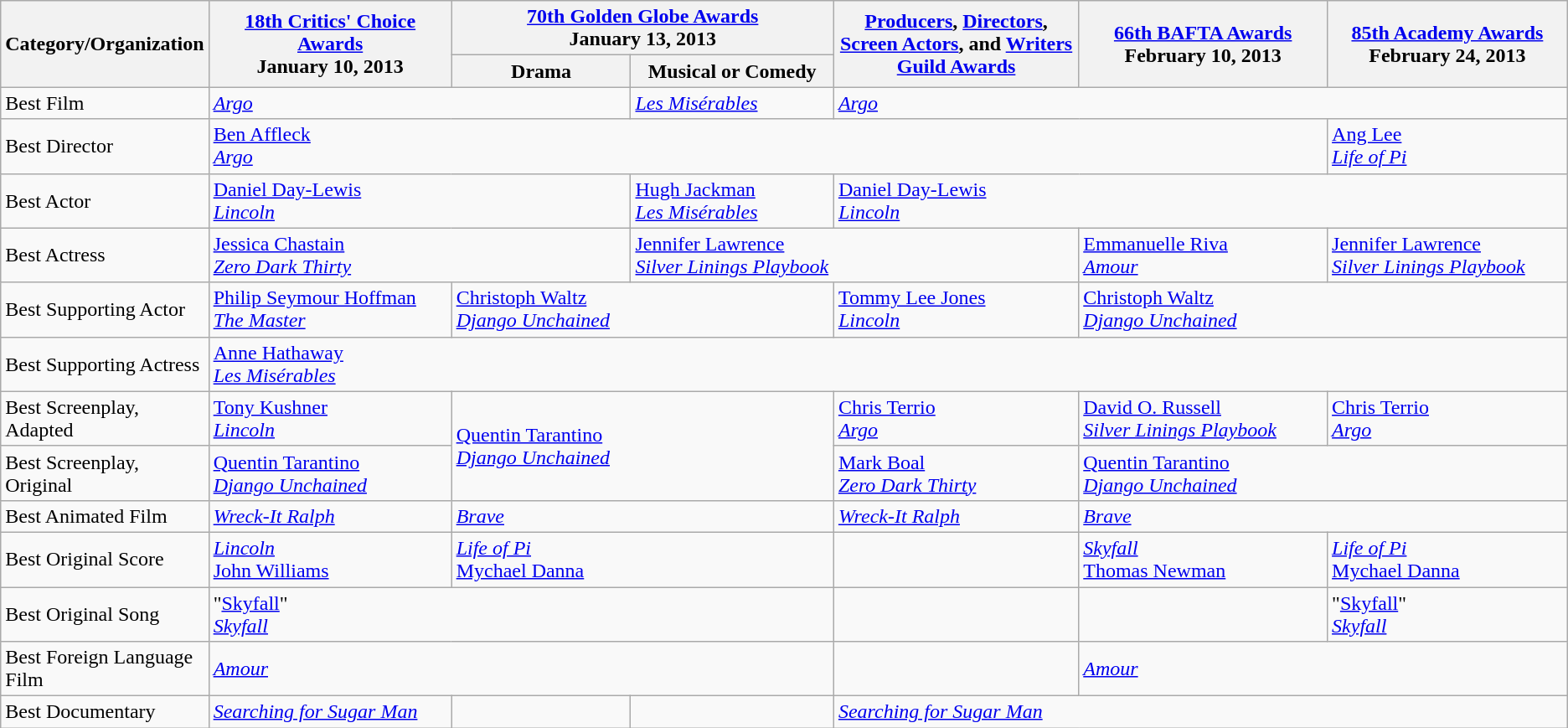<table class="wikitable">
<tr>
<th rowspan="2" style="width:2EM;">Category/Organization</th>
<th rowspan="2" style="width:17EM;"><a href='#'>18th Critics' Choice Awards</a><br>January 10, 2013</th>
<th colspan="2" style="width:17EM;"><a href='#'>70th Golden Globe Awards</a><br>January 13, 2013</th>
<th rowspan="2" style="width:17EM;"><a href='#'>Producers</a>, <a href='#'>Directors</a>, <a href='#'>Screen Actors</a>, and <a href='#'>Writers Guild Awards</a></th>
<th rowspan="2" style="width:17EM;"><a href='#'>66th BAFTA Awards</a><br>February 10, 2013</th>
<th rowspan="2" style="width:17EM;"><a href='#'>85th Academy Awards</a><br>February 24, 2013</th>
</tr>
<tr>
<th width=200>Drama</th>
<th style="width:13.5EM;">Musical or Comedy</th>
</tr>
<tr>
<td>Best Film</td>
<td colspan=2><em><a href='#'>Argo</a></em></td>
<td><em><a href='#'>Les Misérables</a></em></td>
<td colspan=3><em><a href='#'>Argo</a></em></td>
</tr>
<tr>
<td>Best Director</td>
<td colspan=5><a href='#'>Ben Affleck</a><br><em><a href='#'>Argo</a></em></td>
<td><a href='#'>Ang Lee</a><br><em><a href='#'>Life of Pi</a></em></td>
</tr>
<tr>
<td>Best Actor</td>
<td colspan=2><a href='#'>Daniel Day-Lewis</a><br><em><a href='#'>Lincoln</a></em></td>
<td><a href='#'>Hugh Jackman</a><br><em><a href='#'>Les Misérables</a></em></td>
<td colspan=3><a href='#'>Daniel Day-Lewis</a><br><em><a href='#'>Lincoln</a></em></td>
</tr>
<tr>
<td>Best Actress</td>
<td colspan=2><a href='#'>Jessica Chastain</a><br><em><a href='#'>Zero Dark Thirty</a></em></td>
<td colspan=2><a href='#'>Jennifer Lawrence</a><br><em><a href='#'>Silver Linings Playbook</a></em></td>
<td><a href='#'>Emmanuelle Riva</a><br><em><a href='#'>Amour</a></em></td>
<td><a href='#'>Jennifer Lawrence</a><br><em><a href='#'>Silver Linings Playbook</a></em></td>
</tr>
<tr>
<td>Best Supporting Actor</td>
<td><a href='#'>Philip Seymour Hoffman</a><br><em><a href='#'>The Master</a></em></td>
<td colspan=2><a href='#'>Christoph Waltz</a><br><em><a href='#'>Django Unchained</a></em></td>
<td><a href='#'>Tommy Lee Jones</a><br><em><a href='#'>Lincoln</a></em></td>
<td colspan=2><a href='#'>Christoph Waltz</a><br><em><a href='#'>Django Unchained</a></em></td>
</tr>
<tr>
<td>Best Supporting Actress</td>
<td colspan=6><a href='#'>Anne Hathaway</a><br><em><a href='#'>Les Misérables</a></em></td>
</tr>
<tr>
<td>Best Screenplay, Adapted</td>
<td><a href='#'>Tony Kushner</a><br><em><a href='#'>Lincoln</a></em></td>
<td rowspan=2 colspan=2><a href='#'>Quentin Tarantino</a><br><em><a href='#'>Django Unchained</a></em></td>
<td><a href='#'>Chris Terrio</a><br><em><a href='#'>Argo</a></em></td>
<td><a href='#'>David O. Russell</a><br><em><a href='#'>Silver Linings Playbook</a></em></td>
<td><a href='#'>Chris Terrio</a><br><em><a href='#'>Argo</a></em></td>
</tr>
<tr>
<td>Best Screenplay, Original</td>
<td><a href='#'>Quentin Tarantino</a><br><em><a href='#'>Django Unchained</a></em></td>
<td><a href='#'>Mark Boal</a><br><em><a href='#'>Zero Dark Thirty</a></em></td>
<td colspan=2><a href='#'>Quentin Tarantino</a><br><em><a href='#'>Django Unchained</a></em></td>
</tr>
<tr>
<td>Best Animated Film</td>
<td><em><a href='#'>Wreck-It Ralph</a></em></td>
<td colspan=2><em><a href='#'>Brave</a></em></td>
<td><em><a href='#'>Wreck-It Ralph</a></em></td>
<td colspan=2><em><a href='#'>Brave</a></em></td>
</tr>
<tr>
<td>Best Original Score</td>
<td><em><a href='#'>Lincoln</a></em><br><a href='#'>John Williams</a></td>
<td colspan=2><em><a href='#'>Life of Pi</a></em><br><a href='#'>Mychael Danna</a></td>
<td></td>
<td><em><a href='#'>Skyfall</a></em><br><a href='#'>Thomas Newman</a></td>
<td><em><a href='#'>Life of Pi</a></em><br><a href='#'>Mychael Danna</a></td>
</tr>
<tr>
<td>Best Original Song</td>
<td colspan=3>"<a href='#'>Skyfall</a>"<br><em><a href='#'>Skyfall</a></em></td>
<td></td>
<td></td>
<td>"<a href='#'>Skyfall</a>"<br><em><a href='#'>Skyfall</a></em></td>
</tr>
<tr>
<td>Best Foreign Language Film</td>
<td colspan=3><em><a href='#'>Amour</a></em></td>
<td></td>
<td colspan=2><em><a href='#'>Amour</a></em></td>
</tr>
<tr>
<td>Best Documentary</td>
<td><em><a href='#'>Searching for Sugar Man</a></em></td>
<td></td>
<td></td>
<td colspan="3"><em><a href='#'>Searching for Sugar Man</a></em></td>
</tr>
</table>
